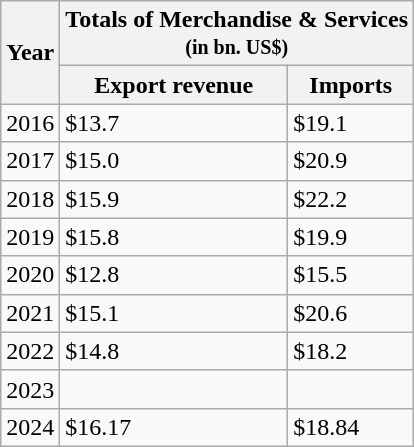<table class="wikitable">
<tr>
<th rowspan=2>Year</th>
<th colspan=2>Totals of Merchandise & Services <br><small>(in bn. US$)</small></th>
</tr>
<tr>
<th>Export revenue</th>
<th>Imports</th>
</tr>
<tr>
<td>2016</td>
<td>$13.7</td>
<td>$19.1</td>
</tr>
<tr>
<td>2017</td>
<td>$15.0</td>
<td>$20.9</td>
</tr>
<tr>
<td>2018</td>
<td>$15.9</td>
<td>$22.2</td>
</tr>
<tr>
<td>2019</td>
<td>$15.8</td>
<td>$19.9</td>
</tr>
<tr>
<td>2020</td>
<td>$12.8</td>
<td>$15.5</td>
</tr>
<tr>
<td>2021</td>
<td>$15.1</td>
<td>$20.6</td>
</tr>
<tr>
<td>2022</td>
<td>$14.8</td>
<td>$18.2</td>
</tr>
<tr>
<td>2023</td>
<td></td>
<td></td>
</tr>
<tr>
<td>2024</td>
<td>$16.17</td>
<td>$18.84</td>
</tr>
</table>
